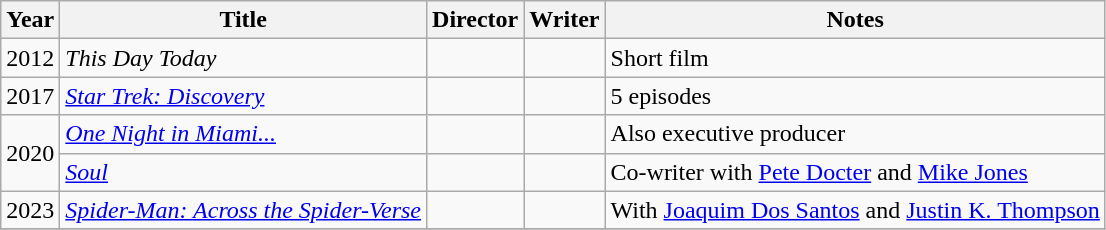<table class="wikitable">
<tr>
<th>Year</th>
<th>Title</th>
<th>Director</th>
<th Screenwriter>Writer</th>
<th>Notes</th>
</tr>
<tr>
<td>2012</td>
<td><em>This Day Today</em></td>
<td></td>
<td></td>
<td>Short film</td>
</tr>
<tr>
<td>2017</td>
<td><em><a href='#'>Star Trek: Discovery</a></em></td>
<td></td>
<td></td>
<td>5 episodes</td>
</tr>
<tr>
<td rowspan=2>2020</td>
<td><em><a href='#'>One Night in Miami...</a></em></td>
<td></td>
<td></td>
<td>Also executive producer</td>
</tr>
<tr>
<td><em><a href='#'>Soul</a></em></td>
<td></td>
<td></td>
<td>Co-writer with <a href='#'>Pete Docter</a> and <a href='#'>Mike Jones</a></td>
</tr>
<tr>
<td>2023</td>
<td><em><a href='#'>Spider-Man: Across the Spider-Verse</a></em></td>
<td></td>
<td></td>
<td>With <a href='#'>Joaquim Dos Santos</a> and <a href='#'>Justin K. Thompson</a></td>
</tr>
<tr>
</tr>
</table>
